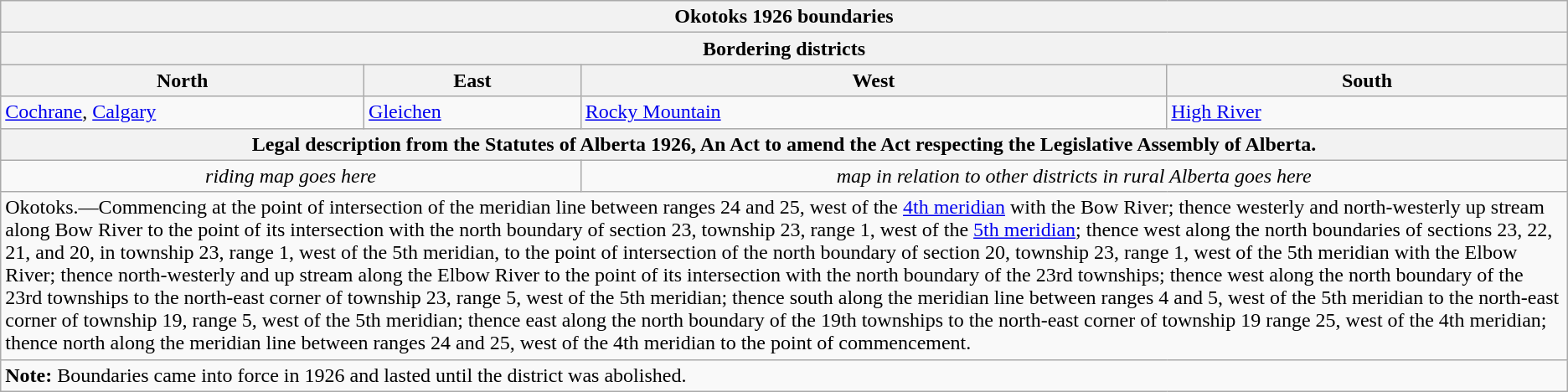<table class="wikitable collapsible collapsed">
<tr>
<th colspan=4>Okotoks 1926 boundaries</th>
</tr>
<tr>
<th colspan=4>Bordering districts</th>
</tr>
<tr>
<th>North</th>
<th>East</th>
<th>West</th>
<th>South</th>
</tr>
<tr>
<td><a href='#'>Cochrane</a>, <a href='#'>Calgary</a></td>
<td><a href='#'>Gleichen</a></td>
<td><a href='#'>Rocky Mountain</a></td>
<td><a href='#'>High River</a></td>
</tr>
<tr>
<th colspan=4>Legal description from the Statutes of Alberta 1926, An Act to amend the Act respecting the Legislative Assembly of Alberta.</th>
</tr>
<tr>
<td colspan=2 align=center><em>riding map goes here</em></td>
<td colspan=2 align=center><em>map in relation to other districts in rural Alberta goes here</em></td>
</tr>
<tr>
<td colspan=4>Okotoks.—Commencing at the point of intersection of the meridian line between ranges 24 and 25, west of the <a href='#'>4th meridian</a> with the Bow River; thence westerly and north-westerly up stream along Bow River to the point of its intersection with the north boundary of section 23, township 23, range 1, west of the <a href='#'>5th meridian</a>; thence west along the north boundaries of sections 23, 22, 21, and 20, in township 23, range 1, west of the 5th meridian, to the point of intersection of the north boundary of section 20, township 23, range 1, west of the 5th meridian with the Elbow River; thence north-westerly and up stream along the Elbow River to the point of its intersection with the north boundary of the 23rd townships; thence west along the north boundary of the 23rd townships to the north-east corner of township 23, range 5, west of the 5th meridian; thence south along the meridian line between ranges 4 and 5, west of the 5th meridian to the north-east corner of township 19, range 5, west of the 5th meridian; thence east along the north boundary of the 19th townships to the north-east corner of township 19 range 25, west of the 4th meridian; thence north along the meridian line between ranges 24 and 25, west of the 4th meridian to the point of commencement.</td>
</tr>
<tr>
<td colspan=4><strong>Note:</strong> Boundaries came into force in 1926 and lasted until the district was abolished.</td>
</tr>
</table>
